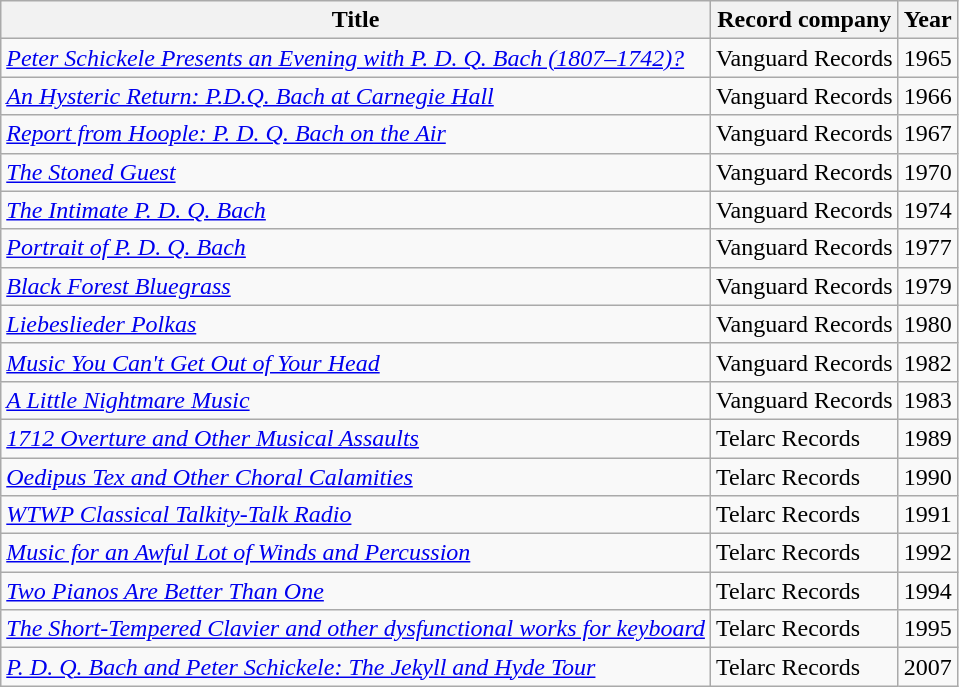<table class="wikitable">
<tr>
<th>Title</th>
<th>Record company</th>
<th>Year</th>
</tr>
<tr>
<td><em><a href='#'>Peter Schickele Presents an Evening with P. D. Q. Bach (1807–1742)?</a></em></td>
<td>Vanguard Records</td>
<td>1965</td>
</tr>
<tr>
<td><em><a href='#'>An Hysteric Return: P.D.Q. Bach at Carnegie Hall</a></em></td>
<td>Vanguard Records</td>
<td>1966</td>
</tr>
<tr>
<td><em><a href='#'>Report from Hoople: P. D. Q. Bach on the Air</a></em></td>
<td>Vanguard Records</td>
<td>1967</td>
</tr>
<tr>
<td><em><a href='#'>The Stoned Guest</a></em></td>
<td>Vanguard Records</td>
<td>1970</td>
</tr>
<tr>
<td><em><a href='#'>The Intimate P. D. Q. Bach</a></em></td>
<td>Vanguard Records</td>
<td>1974</td>
</tr>
<tr>
<td><em><a href='#'>Portrait of P. D. Q. Bach</a></em></td>
<td>Vanguard Records</td>
<td>1977</td>
</tr>
<tr>
<td><em><a href='#'>Black Forest Bluegrass</a></em></td>
<td>Vanguard Records</td>
<td>1979</td>
</tr>
<tr>
<td><em><a href='#'>Liebeslieder Polkas</a></em></td>
<td>Vanguard Records</td>
<td>1980</td>
</tr>
<tr>
<td><em><a href='#'>Music You Can't Get Out of Your Head</a></em></td>
<td>Vanguard Records</td>
<td>1982</td>
</tr>
<tr>
<td><em><a href='#'>A Little Nightmare Music</a></em></td>
<td>Vanguard Records</td>
<td>1983</td>
</tr>
<tr>
<td><em><a href='#'>1712 Overture and Other Musical Assaults</a></em></td>
<td>Telarc Records</td>
<td>1989</td>
</tr>
<tr>
<td><em><a href='#'>Oedipus Tex and Other Choral Calamities</a></em></td>
<td>Telarc Records</td>
<td>1990</td>
</tr>
<tr>
<td><em><a href='#'>WTWP Classical Talkity-Talk Radio</a></em></td>
<td>Telarc Records</td>
<td>1991</td>
</tr>
<tr>
<td><em><a href='#'>Music for an Awful Lot of Winds and Percussion</a></em></td>
<td>Telarc Records</td>
<td>1992</td>
</tr>
<tr>
<td><em><a href='#'>Two Pianos Are Better Than One</a></em></td>
<td>Telarc Records</td>
<td>1994</td>
</tr>
<tr>
<td><em><a href='#'>The Short-Tempered Clavier and other dysfunctional works for keyboard</a></em></td>
<td>Telarc Records</td>
<td>1995</td>
</tr>
<tr>
<td><em><a href='#'>P. D. Q. Bach and Peter Schickele: The Jekyll and Hyde Tour</a></em></td>
<td>Telarc Records</td>
<td>2007</td>
</tr>
</table>
